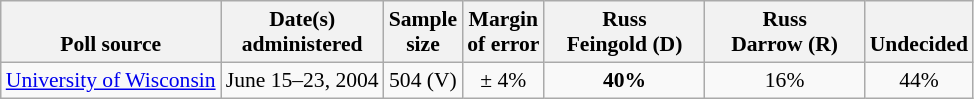<table class="wikitable" style="font-size:90%;text-align:center;">
<tr style="vertical-align:bottom">
<th>Poll source</th>
<th>Date(s)<br>administered</th>
<th>Sample<br>size</th>
<th>Margin<br>of error</th>
<th style="width:100px;">Russ<br>Feingold (D)</th>
<th style="width:100px;">Russ<br>Darrow (R)</th>
<th>Undecided</th>
</tr>
<tr>
<td style="text-align:left;"><a href='#'>University of Wisconsin</a></td>
<td>June 15–23, 2004</td>
<td>504 (V)</td>
<td>± 4%</td>
<td><strong>40%</strong></td>
<td>16%</td>
<td>44%</td>
</tr>
</table>
